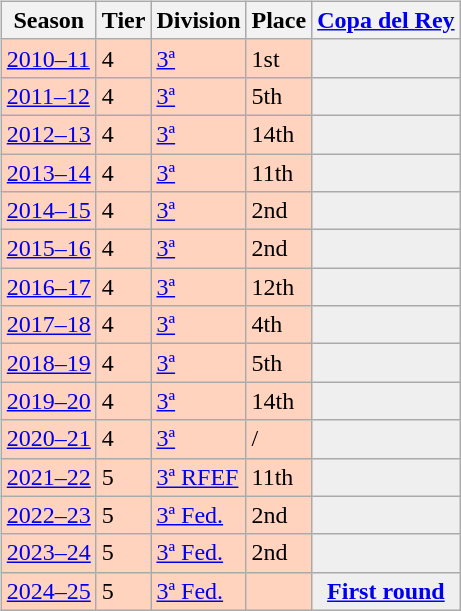<table>
<tr>
<td valign="top" width=0%><br><table class="wikitable">
<tr style="background:#f0f6fa;">
<th>Season</th>
<th>Tier</th>
<th>Division</th>
<th>Place</th>
<th><a href='#'>Copa del Rey</a></th>
</tr>
<tr>
<td style="background:#FFD3BD;"><a href='#'>2010–11</a></td>
<td style="background:#FFD3BD;">4</td>
<td style="background:#FFD3BD;"><a href='#'>3ª</a></td>
<td style="background:#FFD3BD;">1st</td>
<th style="background:#efefef;"></th>
</tr>
<tr>
<td style="background:#FFD3BD;"><a href='#'>2011–12</a></td>
<td style="background:#FFD3BD;">4</td>
<td style="background:#FFD3BD;"><a href='#'>3ª</a></td>
<td style="background:#FFD3BD;">5th</td>
<th style="background:#efefef;"></th>
</tr>
<tr>
<td style="background:#FFD3BD;"><a href='#'>2012–13</a></td>
<td style="background:#FFD3BD;">4</td>
<td style="background:#FFD3BD;"><a href='#'>3ª</a></td>
<td style="background:#FFD3BD;">14th</td>
<th style="background:#efefef;"></th>
</tr>
<tr>
<td style="background:#FFD3BD;"><a href='#'>2013–14</a></td>
<td style="background:#FFD3BD;">4</td>
<td style="background:#FFD3BD;"><a href='#'>3ª</a></td>
<td style="background:#FFD3BD;">11th</td>
<th style="background:#efefef;"></th>
</tr>
<tr>
<td style="background:#FFD3BD;"><a href='#'>2014–15</a></td>
<td style="background:#FFD3BD;">4</td>
<td style="background:#FFD3BD;"><a href='#'>3ª</a></td>
<td style="background:#FFD3BD;">2nd</td>
<th style="background:#efefef;"></th>
</tr>
<tr>
<td style="background:#FFD3BD;"><a href='#'>2015–16</a></td>
<td style="background:#FFD3BD;">4</td>
<td style="background:#FFD3BD;"><a href='#'>3ª</a></td>
<td style="background:#FFD3BD;">2nd</td>
<th style="background:#efefef;"></th>
</tr>
<tr>
<td style="background:#FFD3BD;"><a href='#'>2016–17</a></td>
<td style="background:#FFD3BD;">4</td>
<td style="background:#FFD3BD;"><a href='#'>3ª</a></td>
<td style="background:#FFD3BD;">12th</td>
<th style="background:#efefef;"></th>
</tr>
<tr>
<td style="background:#FFD3BD;"><a href='#'>2017–18</a></td>
<td style="background:#FFD3BD;">4</td>
<td style="background:#FFD3BD;"><a href='#'>3ª</a></td>
<td style="background:#FFD3BD;">4th</td>
<th style="background:#efefef;"></th>
</tr>
<tr>
<td style="background:#FFD3BD;"><a href='#'>2018–19</a></td>
<td style="background:#FFD3BD;">4</td>
<td style="background:#FFD3BD;"><a href='#'>3ª</a></td>
<td style="background:#FFD3BD;">5th</td>
<th style="background:#efefef;"></th>
</tr>
<tr>
<td style="background:#FFD3BD;"><a href='#'>2019–20</a></td>
<td style="background:#FFD3BD;">4</td>
<td style="background:#FFD3BD;"><a href='#'>3ª</a></td>
<td style="background:#FFD3BD;">14th</td>
<th style="background:#efefef;"></th>
</tr>
<tr>
<td style="background:#FFD3BD;"><a href='#'>2020–21</a></td>
<td style="background:#FFD3BD;">4</td>
<td style="background:#FFD3BD;"><a href='#'>3ª</a></td>
<td style="background:#FFD3BD;"> / </td>
<th style="background:#efefef;"></th>
</tr>
<tr>
<td style="background:#FFD3BD;"><a href='#'>2021–22</a></td>
<td style="background:#FFD3BD;">5</td>
<td style="background:#FFD3BD;"><a href='#'>3ª RFEF</a></td>
<td style="background:#FFD3BD;">11th</td>
<th style="background:#efefef;"></th>
</tr>
<tr>
<td style="background:#FFD3BD;"><a href='#'>2022–23</a></td>
<td style="background:#FFD3BD;">5</td>
<td style="background:#FFD3BD;"><a href='#'>3ª Fed.</a></td>
<td style="background:#FFD3BD;">2nd</td>
<th style="background:#efefef;"></th>
</tr>
<tr>
<td style="background:#FFD3BD;"><a href='#'>2023–24</a></td>
<td style="background:#FFD3BD;">5</td>
<td style="background:#FFD3BD;"><a href='#'>3ª Fed.</a></td>
<td style="background:#FFD3BD;">2nd</td>
<th style="background:#efefef;"></th>
</tr>
<tr>
<td style="background:#FFD3BD;"><a href='#'>2024–25</a></td>
<td style="background:#FFD3BD;">5</td>
<td style="background:#FFD3BD;"><a href='#'>3ª Fed.</a></td>
<td style="background:#FFD3BD;"></td>
<th style="background:#efefef;"><a href='#'>First round</a></th>
</tr>
</table>
</td>
</tr>
</table>
